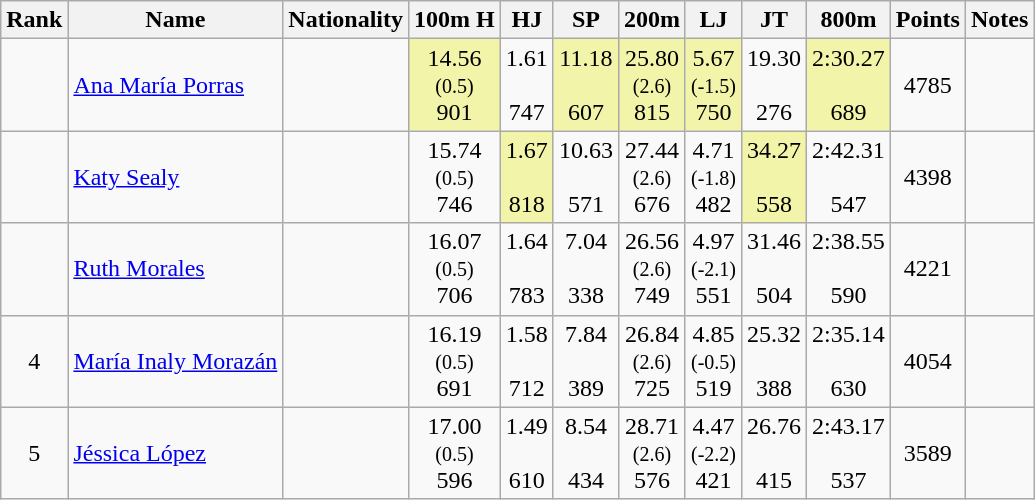<table class="wikitable sortable" style="text-align:center">
<tr>
<th>Rank</th>
<th>Name</th>
<th>Nationality</th>
<th>100m H</th>
<th>HJ</th>
<th>SP</th>
<th>200m</th>
<th>LJ</th>
<th>JT</th>
<th>800m</th>
<th>Points</th>
<th>Notes</th>
</tr>
<tr>
<td></td>
<td align=left><a href='#'>Ana María Porras</a></td>
<td align=left></td>
<td bgcolor=#F2F5A9>14.56<br><small>(0.5)</small><br>901</td>
<td>1.61<br><br>747</td>
<td bgcolor=#F2F5A9>11.18<br><br>607</td>
<td bgcolor=#F2F5A9>25.80<br><small>(2.6)</small><br>815</td>
<td bgcolor=#F2F5A9>5.67<br><small>(-1.5)</small><br>750</td>
<td>19.30<br><br>276</td>
<td bgcolor=#F2F5A9>2:30.27<br><br>689</td>
<td>4785</td>
<td></td>
</tr>
<tr>
<td></td>
<td align=left><a href='#'>Katy Sealy</a></td>
<td align=left></td>
<td>15.74<br><small>(0.5)</small><br>746</td>
<td bgcolor=#F2F5A9>1.67<br><br>818</td>
<td>10.63<br><br>571</td>
<td>27.44<br><small>(2.6)</small><br>676</td>
<td>4.71<br><small>(-1.8)</small><br>482</td>
<td bgcolor=#F2F5A9>34.27<br><br>558</td>
<td>2:42.31<br><br>547</td>
<td>4398</td>
<td></td>
</tr>
<tr>
<td></td>
<td align=left><a href='#'>Ruth Morales</a></td>
<td align=left></td>
<td>16.07<br><small>(0.5)</small><br>706</td>
<td>1.64<br><br>783</td>
<td>7.04<br><br>338</td>
<td>26.56<br><small>(2.6)</small><br>749</td>
<td>4.97<br><small>(-2.1)</small><br>551</td>
<td>31.46<br><br>504</td>
<td>2:38.55<br><br>590</td>
<td>4221</td>
<td></td>
</tr>
<tr>
<td>4</td>
<td align=left><a href='#'>María Inaly Morazán</a></td>
<td align=left></td>
<td>16.19<br><small>(0.5)</small><br>691</td>
<td>1.58<br><br>712</td>
<td>7.84<br><br>389</td>
<td>26.84<br><small>(2.6)</small><br>725</td>
<td>4.85<br><small>(-0.5)</small><br>519</td>
<td>25.32<br><br>388</td>
<td>2:35.14<br><br>630</td>
<td>4054</td>
<td></td>
</tr>
<tr>
<td>5</td>
<td align=left><a href='#'>Jéssica López</a></td>
<td align=left></td>
<td>17.00<br><small>(0.5)</small><br>596</td>
<td>1.49<br><br>610</td>
<td>8.54<br><br>434</td>
<td>28.71<br><small>(2.6)</small><br>576</td>
<td>4.47<br><small>(-2.2)</small><br>421</td>
<td>26.76<br><br>415</td>
<td>2:43.17<br><br>537</td>
<td>3589</td>
<td></td>
</tr>
</table>
